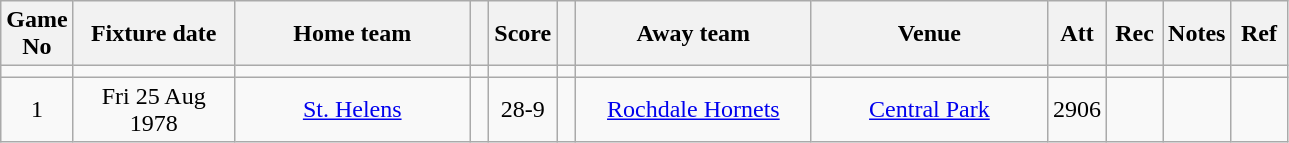<table class="wikitable" style="text-align:center;">
<tr>
<th width=20 abbr="No">Game No</th>
<th width=100 abbr="Date">Fixture date</th>
<th width=150 abbr="Home team">Home team</th>
<th width=5 abbr="space"></th>
<th width=20 abbr="Score">Score</th>
<th width=5 abbr="space"></th>
<th width=150 abbr="Away team">Away team</th>
<th width=150 abbr="Venue">Venue</th>
<th width=30 abbr="Att">Att</th>
<th width=30 abbr="Rec">Rec</th>
<th width=20 abbr="Notes">Notes</th>
<th width=30 abbr="Ref">Ref</th>
</tr>
<tr>
<td></td>
<td></td>
<td></td>
<td></td>
<td></td>
<td></td>
<td></td>
<td></td>
<td></td>
<td></td>
<td></td>
<td></td>
</tr>
<tr>
<td>1</td>
<td>Fri 25 Aug 1978</td>
<td><a href='#'>St. Helens</a></td>
<td></td>
<td>28-9</td>
<td></td>
<td><a href='#'>Rochdale Hornets</a></td>
<td><a href='#'>Central Park</a></td>
<td>2906</td>
<td></td>
<td></td>
<td></td>
</tr>
</table>
